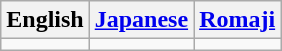<table class="wikitable">
<tr>
<th>English</th>
<th><a href='#'>Japanese</a></th>
<th><a href='#'>Romaji</a></th>
</tr>
<tr style="vertical-align:top">
<td></td>
<td></td>
<td></td>
</tr>
</table>
